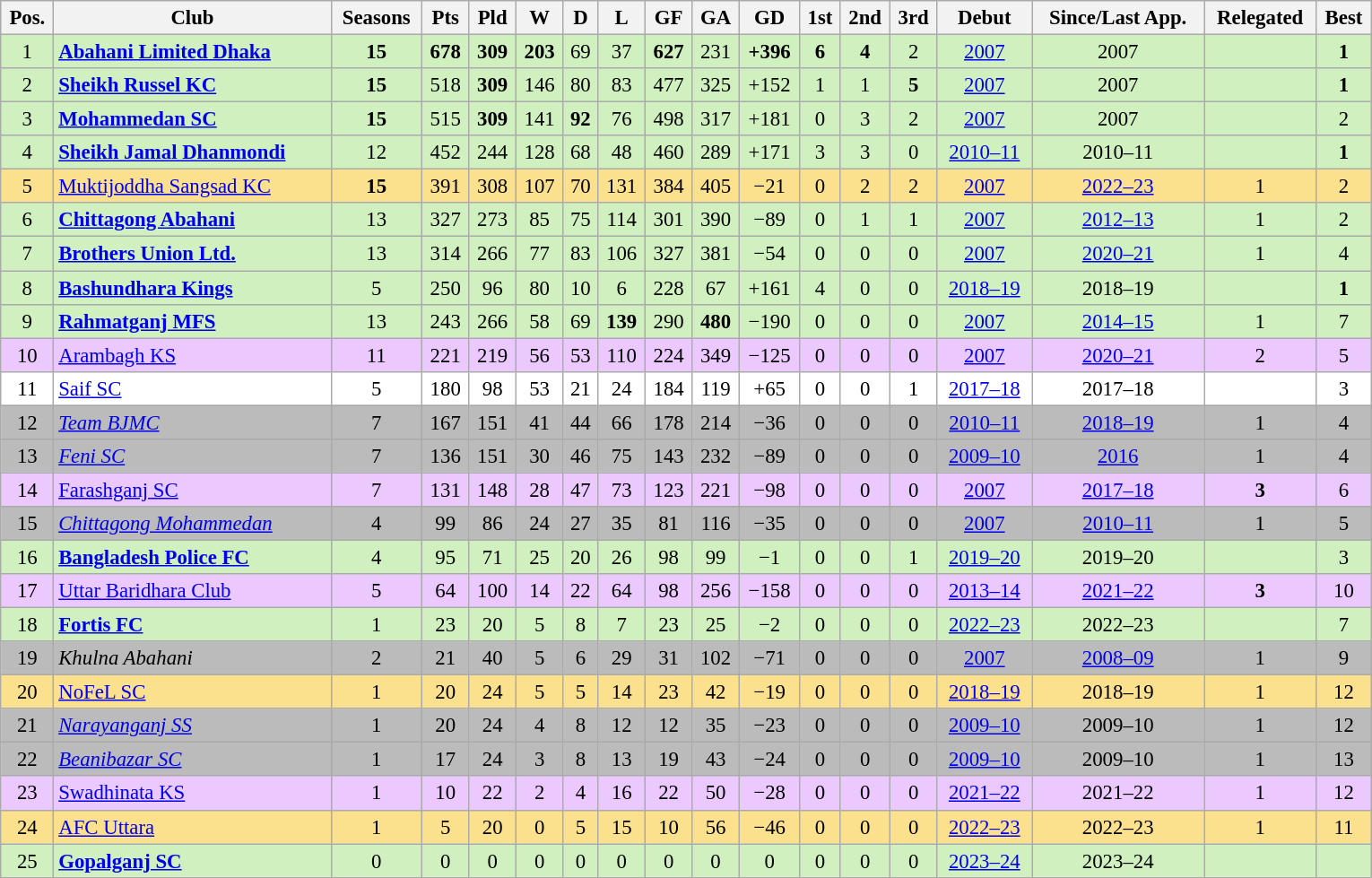<table class="wikitable sortable" style="text-align: center; font-size: 95%;width: 1020px">
<tr>
<th>Pos.</th>
<th>Club</th>
<th>Seasons</th>
<th>Pts</th>
<th>Pld</th>
<th>W</th>
<th>D</th>
<th>L</th>
<th>GF</th>
<th>GA</th>
<th>GD</th>
<th>1st</th>
<th>2nd</th>
<th>3rd</th>
<th>Debut</th>
<th>Since/Last App.</th>
<th>Relegated</th>
<th>Best</th>
</tr>
<tr style="background:#D0F0C0">
<td>1</td>
<td align=left><strong><a href='#'>Abahani Limited Dhaka</a></strong></td>
<td><strong>15</strong></td>
<td><strong>678</strong></td>
<td><strong>309</strong></td>
<td><strong>203</strong></td>
<td>69</td>
<td>37</td>
<td><strong>627</strong></td>
<td>231</td>
<td><strong>+396</strong></td>
<td><strong>6</strong></td>
<td><strong>4</strong></td>
<td>2</td>
<td><a href='#'>2007</a></td>
<td>2007</td>
<td></td>
<td><strong>1</strong></td>
</tr>
<tr style="background:#D0F0C0">
<td>2</td>
<td align=left><strong><a href='#'>Sheikh Russel KC</a></strong></td>
<td><strong>15</strong></td>
<td>518</td>
<td><strong>309</strong></td>
<td>146</td>
<td>80</td>
<td>83</td>
<td>477</td>
<td>325</td>
<td>+152</td>
<td>1</td>
<td>1</td>
<td><strong>5</strong></td>
<td><a href='#'>2007</a></td>
<td>2007</td>
<td></td>
<td><strong>1</strong></td>
</tr>
<tr style="background:#D0F0C0">
<td>3</td>
<td align=left><strong><a href='#'>Mohammedan SC</a></strong></td>
<td><strong>15</strong></td>
<td>515</td>
<td><strong>309</strong></td>
<td>141</td>
<td><strong>92</strong></td>
<td>76</td>
<td>498</td>
<td>317</td>
<td>+181</td>
<td>0</td>
<td>3</td>
<td>2</td>
<td><a href='#'>2007</a></td>
<td>2007</td>
<td></td>
<td>2</td>
</tr>
<tr style="background:#D0F0C0">
<td>4</td>
<td align=left><strong><a href='#'>Sheikh Jamal Dhanmondi</a></strong></td>
<td>12</td>
<td>452</td>
<td>244</td>
<td>128</td>
<td>68</td>
<td>48</td>
<td>460</td>
<td>289</td>
<td>+171</td>
<td>3</td>
<td>3</td>
<td>0</td>
<td><a href='#'>2010–11</a></td>
<td>2010–11</td>
<td></td>
<td><strong>1</strong></td>
</tr>
<tr style="background:#FBE08D" |>
<td>5</td>
<td align=left><a href='#'>Muktijoddha Sangsad KC</a></td>
<td><strong>15</strong></td>
<td>391</td>
<td>308</td>
<td>107</td>
<td>70</td>
<td>131</td>
<td>384</td>
<td>405</td>
<td>−21</td>
<td>0</td>
<td>2</td>
<td>2</td>
<td><a href='#'>2007</a></td>
<td><a href='#'>2022–23</a></td>
<td>1</td>
<td>2</td>
</tr>
<tr style="background:#D0F0C0">
<td>6</td>
<td align="left"><strong><a href='#'>Chittagong Abahani</a></strong></td>
<td>13</td>
<td>327</td>
<td>273</td>
<td>85</td>
<td>75</td>
<td>114</td>
<td>301</td>
<td>390</td>
<td>−89</td>
<td>0</td>
<td>1</td>
<td>1</td>
<td><a href='#'>2007</a></td>
<td><a href='#'>2012–13</a></td>
<td>1</td>
<td>2</td>
</tr>
<tr style="background:#D0F0C0">
<td>7</td>
<td align="left"><a href='#'><strong>Brothers Union Ltd.</strong></a></td>
<td>13</td>
<td>314</td>
<td>266</td>
<td>77</td>
<td>83</td>
<td>106</td>
<td>327</td>
<td>381</td>
<td>−54</td>
<td>0</td>
<td>0</td>
<td>0</td>
<td><a href='#'>2007</a></td>
<td><a href='#'>2020–21</a></td>
<td>1</td>
<td>4</td>
</tr>
<tr style="background:#D0F0C0">
<td>8</td>
<td align="left"><strong><a href='#'>Bashundhara Kings</a></strong></td>
<td>5</td>
<td>250</td>
<td>96</td>
<td>80</td>
<td>10</td>
<td>6</td>
<td>228</td>
<td>67</td>
<td>+161</td>
<td>4</td>
<td>0</td>
<td>0</td>
<td><a href='#'>2018–19</a></td>
<td>2018–19</td>
<td></td>
<td><strong>1</strong></td>
</tr>
<tr style="background:#D0F0C0">
<td>9</td>
<td align="left"><strong><a href='#'>Rahmatganj MFS</a></strong></td>
<td>13</td>
<td>243</td>
<td>266</td>
<td>58</td>
<td>69</td>
<td><strong>139</strong></td>
<td>290</td>
<td><strong>480</strong></td>
<td>−190</td>
<td>0</td>
<td>0</td>
<td>0</td>
<td><a href='#'>2007</a></td>
<td><a href='#'>2014–15</a></td>
<td>1</td>
<td>7</td>
</tr>
<tr style="background:#ebc9fe" |>
<td>10</td>
<td align="left"><a href='#'>Arambagh KS</a></td>
<td>11</td>
<td>221</td>
<td>219</td>
<td>56</td>
<td>53</td>
<td>110</td>
<td>224</td>
<td>349</td>
<td>−125</td>
<td>0</td>
<td>0</td>
<td>0</td>
<td><a href='#'>2007</a></td>
<td><a href='#'>2020–21</a></td>
<td>2</td>
<td>5</td>
</tr>
<tr style="background:#FFFFFF" |>
<td>11</td>
<td align="left"><a href='#'>Saif SC</a></td>
<td>5</td>
<td>180</td>
<td>98</td>
<td>53</td>
<td>21</td>
<td>24</td>
<td>184</td>
<td>119</td>
<td>+65</td>
<td>0</td>
<td>0</td>
<td>1</td>
<td><a href='#'>2017–18</a></td>
<td>2017–18</td>
<td></td>
<td>3</td>
</tr>
<tr style="background:#bbb;">
<td>12</td>
<td align="left"><em><a href='#'>Team BJMC</a></em></td>
<td>7</td>
<td>167</td>
<td>151</td>
<td>41</td>
<td>44</td>
<td>66</td>
<td>178</td>
<td>214</td>
<td>−36</td>
<td>0</td>
<td>0</td>
<td>0</td>
<td><a href='#'>2010–11</a></td>
<td><a href='#'>2018–19</a></td>
<td>1</td>
<td>4</td>
</tr>
<tr style="background:#bbb"|>
<td>13</td>
<td align="left"><em><a href='#'>Feni SC</a></em></td>
<td>7</td>
<td>136</td>
<td>151</td>
<td>30</td>
<td>46</td>
<td>75</td>
<td>143</td>
<td>232</td>
<td>−89</td>
<td>0</td>
<td>0</td>
<td>0</td>
<td><a href='#'>2009–10</a></td>
<td><a href='#'>2016</a></td>
<td>1</td>
<td>4</td>
</tr>
<tr style="background:#ebc9fe"|>
<td>14</td>
<td align="left"><a href='#'>Farashganj SC</a></td>
<td>7</td>
<td>131</td>
<td>148</td>
<td>28</td>
<td>47</td>
<td>73</td>
<td>123</td>
<td>221</td>
<td>−98</td>
<td>0</td>
<td>0</td>
<td>0</td>
<td><a href='#'>2007</a></td>
<td><a href='#'>2017–18</a></td>
<td><strong>3</strong></td>
<td>6</td>
</tr>
<tr style="background:#bbb"|>
<td>15</td>
<td align="left"><a href='#'><em>Chittagong Mohammedan</em></a></td>
<td>4</td>
<td>99</td>
<td>86</td>
<td>24</td>
<td>27</td>
<td>35</td>
<td>81</td>
<td>116</td>
<td>−35</td>
<td>0</td>
<td>0</td>
<td>0</td>
<td><a href='#'>2007</a></td>
<td><a href='#'>2010–11</a></td>
<td>1</td>
<td>5</td>
</tr>
<tr style="background:#D0F0C0">
<td>16</td>
<td align="left"><strong><a href='#'>Bangladesh Police FC</a></strong></td>
<td>4</td>
<td>95</td>
<td>71</td>
<td>25</td>
<td>20</td>
<td>26</td>
<td>98</td>
<td>99</td>
<td>−1</td>
<td>0</td>
<td>0</td>
<td>1</td>
<td><a href='#'>2019–20</a></td>
<td>2019–20</td>
<td></td>
<td>3</td>
</tr>
<tr style="background:#ebc9fe" |>
<td>17</td>
<td align="left"><a href='#'>Uttar Baridhara Club</a></td>
<td>5</td>
<td>64</td>
<td>100</td>
<td>14</td>
<td>22</td>
<td>64</td>
<td>98</td>
<td>256</td>
<td>−158</td>
<td>0</td>
<td>0</td>
<td>0</td>
<td><a href='#'>2013–14</a></td>
<td><a href='#'>2021–22</a></td>
<td><strong>3</strong></td>
<td>10</td>
</tr>
<tr style="background:#D0F0C0" |>
<td>18</td>
<td align="left"><strong><a href='#'>Fortis FC</a></strong></td>
<td>1</td>
<td>23</td>
<td>20</td>
<td>5</td>
<td>8</td>
<td>7</td>
<td>23</td>
<td>25</td>
<td>−2</td>
<td>0</td>
<td>0</td>
<td>0</td>
<td><a href='#'>2022–23</a></td>
<td>2022–23</td>
<td></td>
<td>7</td>
</tr>
<tr style="background:#bbb" |>
<td>19</td>
<td align="left"><em>Khulna Abahani</em></td>
<td>2</td>
<td>21</td>
<td>40</td>
<td>5</td>
<td>6</td>
<td>29</td>
<td>31</td>
<td>102</td>
<td>−71</td>
<td>0</td>
<td>0</td>
<td>0</td>
<td><a href='#'>2007</a></td>
<td><a href='#'>2008–09</a></td>
<td>1</td>
<td>9</td>
</tr>
<tr style="background:#FBE08D;">
<td>20</td>
<td align="left"><a href='#'>NoFeL SC</a></td>
<td>1</td>
<td>20</td>
<td>24</td>
<td>5</td>
<td>5</td>
<td>14</td>
<td>23</td>
<td>42</td>
<td>−19</td>
<td>0</td>
<td>0</td>
<td>0</td>
<td><a href='#'>2018–19</a></td>
<td>2018–19</td>
<td>1</td>
<td>12</td>
</tr>
<tr style="background:#bbb" |>
<td>21</td>
<td align="left"><a href='#'><em>Narayanganj SS</em></a></td>
<td>1</td>
<td>20</td>
<td>24</td>
<td>4</td>
<td>8</td>
<td>12</td>
<td>12</td>
<td>35</td>
<td>−23</td>
<td>0</td>
<td>0</td>
<td>0</td>
<td><a href='#'>2009–10</a></td>
<td>2009–10</td>
<td>1</td>
<td>12</td>
</tr>
<tr style="background:#bbb" |>
<td>22</td>
<td align="left"><em><a href='#'>Beanibazar SC</a></em></td>
<td>1</td>
<td>17</td>
<td>24</td>
<td>3</td>
<td>8</td>
<td>13</td>
<td>19</td>
<td>43</td>
<td>−24</td>
<td>0</td>
<td>0</td>
<td>0</td>
<td><a href='#'>2009–10</a></td>
<td>2009–10</td>
<td>1</td>
<td>13</td>
</tr>
<tr style="background:#ebc9fe">
<td>23</td>
<td align="left"><a href='#'>Swadhinata KS</a></td>
<td>1</td>
<td>10</td>
<td>22</td>
<td>2</td>
<td>4</td>
<td>16</td>
<td>22</td>
<td>50</td>
<td>−28</td>
<td>0</td>
<td>0</td>
<td>0</td>
<td><a href='#'>2021–22</a></td>
<td>2021–22</td>
<td>1</td>
<td>12</td>
</tr>
<tr style="background:#FBE08D;">
<td>24</td>
<td align=left><a href='#'>AFC Uttara</a></td>
<td>1</td>
<td>5</td>
<td>20</td>
<td>0</td>
<td>5</td>
<td>15</td>
<td>10</td>
<td>56</td>
<td>−46</td>
<td>0</td>
<td>0</td>
<td>0</td>
<td><a href='#'>2022–23</a></td>
<td>2022–23</td>
<td>1</td>
<td>11</td>
</tr>
<tr style="background:#D0F0C0"|>
<td>25</td>
<td align=left><strong><a href='#'>Gopalganj SC</a></strong></td>
<td>0</td>
<td>0</td>
<td>0</td>
<td>0</td>
<td>0</td>
<td>0</td>
<td>0</td>
<td>0</td>
<td>0</td>
<td>0</td>
<td>0</td>
<td>0</td>
<td><a href='#'>2023–24</a></td>
<td>2023–24</td>
<td></td>
<td></td>
</tr>
</table>
